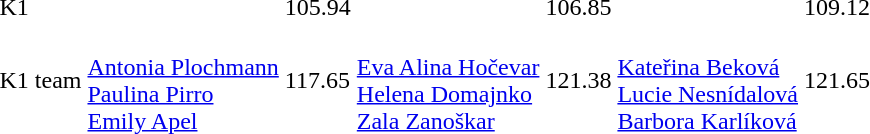<table>
<tr>
<td>K1</td>
<td></td>
<td>105.94</td>
<td></td>
<td>106.85</td>
<td></td>
<td>109.12</td>
</tr>
<tr>
<td>K1 team</td>
<td><br><a href='#'>Antonia Plochmann</a><br><a href='#'>Paulina Pirro</a><br><a href='#'>Emily Apel</a></td>
<td>117.65</td>
<td><br><a href='#'>Eva Alina Hočevar</a><br><a href='#'>Helena Domajnko</a><br><a href='#'>Zala Zanoškar</a></td>
<td>121.38</td>
<td><br><a href='#'>Kateřina Beková</a><br><a href='#'>Lucie Nesnídalová</a><br><a href='#'>Barbora Karlíková</a></td>
<td>121.65</td>
</tr>
</table>
